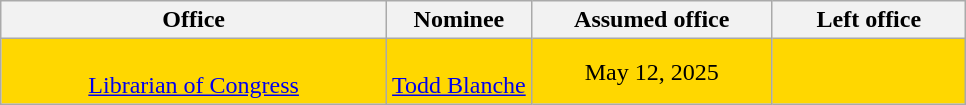<table class="wikitable sortable" style="text-align:center">
<tr>
<th style="width:40%;">Office</th>
<th style="width:15%;">Nominee</th>
<th style="width:25%;" data-sort-="" type="date">Assumed office</th>
<th style="width:20%;" data-sort-="" type="date">Left office</th>
</tr>
<tr style="background:gold">
<td><br><a href='#'>Librarian of Congress</a></td>
<td><br><a href='#'>Todd Blanche</a></td>
<td>May 12, 2025</td>
<td></td>
</tr>
</table>
